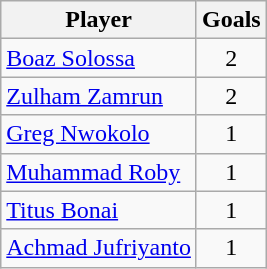<table class="wikitable sortable" style="text-align: left;">
<tr>
<th>Player</th>
<th>Goals</th>
</tr>
<tr>
<td><a href='#'>Boaz Solossa</a></td>
<td style="text-align: center;">2</td>
</tr>
<tr>
<td><a href='#'>Zulham Zamrun</a></td>
<td style="text-align: center;">2</td>
</tr>
<tr>
<td><a href='#'>Greg Nwokolo</a></td>
<td style="text-align: center;">1</td>
</tr>
<tr>
<td><a href='#'>Muhammad Roby</a></td>
<td style="text-align: center;">1</td>
</tr>
<tr>
<td><a href='#'>Titus Bonai</a></td>
<td style="text-align: center;">1</td>
</tr>
<tr>
<td><a href='#'>Achmad Jufriyanto</a></td>
<td style="text-align: center;">1</td>
</tr>
</table>
